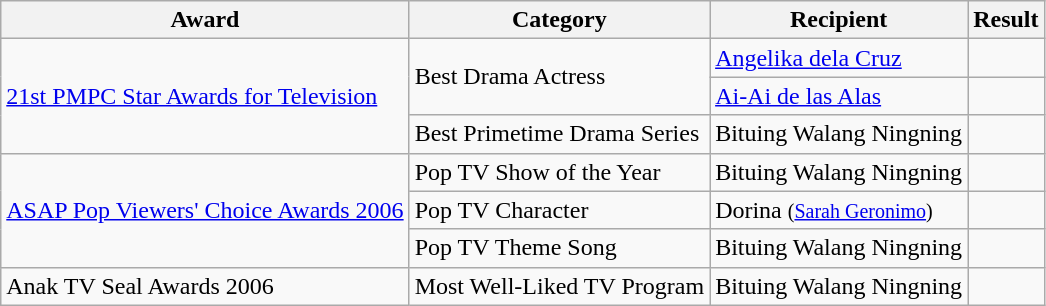<table class="wikitable">
<tr>
<th>Award</th>
<th>Category</th>
<th>Recipient</th>
<th>Result</th>
</tr>
<tr>
<td rowspan="3"><a href='#'>21st PMPC Star Awards for Television</a></td>
<td rowspan="2">Best Drama Actress</td>
<td><a href='#'>Angelika dela Cruz</a></td>
<td></td>
</tr>
<tr>
<td><a href='#'>Ai-Ai de las Alas</a></td>
<td></td>
</tr>
<tr>
<td>Best Primetime Drama Series</td>
<td>Bituing Walang Ningning</td>
<td></td>
</tr>
<tr>
<td rowspan=3><a href='#'>ASAP Pop Viewers' Choice Awards 2006</a></td>
<td>Pop TV Show of the Year</td>
<td>Bituing Walang Ningning</td>
<td></td>
</tr>
<tr>
<td>Pop TV Character</td>
<td>Dorina <small>(<a href='#'>Sarah Geronimo</a>)</small></td>
<td></td>
</tr>
<tr>
<td>Pop TV Theme Song</td>
<td>Bituing Walang Ningning</td>
<td></td>
</tr>
<tr>
<td>Anak TV Seal Awards 2006</td>
<td>Most Well-Liked TV Program</td>
<td>Bituing Walang Ningning</td>
<td></td>
</tr>
</table>
